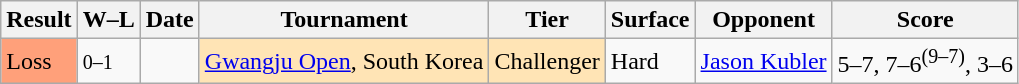<table class="wikitable">
<tr>
<th>Result</th>
<th class="unsortable">W–L</th>
<th>Date</th>
<th>Tournament</th>
<th>Tier</th>
<th>Surface</th>
<th>Opponent</th>
<th class="unsortable">Score</th>
</tr>
<tr>
<td bgcolor=ffa07a>Loss</td>
<td><small>0–1</small></td>
<td><a href='#'></a></td>
<td style=background:moccasin;><a href='#'>Gwangju Open</a>, South Korea</td>
<td style=background:moccasin;>Challenger</td>
<td>Hard</td>
<td> <a href='#'>Jason Kubler</a></td>
<td>5–7, 7–6<sup>(9–7)</sup>, 3–6</td>
</tr>
</table>
